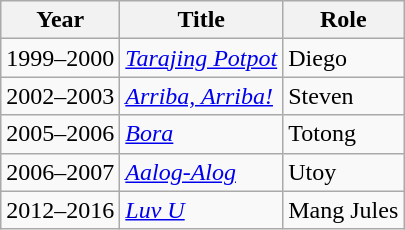<table class="wikitable">
<tr>
<th>Year</th>
<th>Title</th>
<th>Role</th>
</tr>
<tr>
<td>1999–2000</td>
<td><em><a href='#'>Tarajing Potpot</a></em></td>
<td>Diego</td>
</tr>
<tr>
<td>2002–2003</td>
<td><em><a href='#'>Arriba, Arriba!</a></em></td>
<td>Steven</td>
</tr>
<tr>
<td>2005–2006</td>
<td><em><a href='#'>Bora</a></em></td>
<td>Totong</td>
</tr>
<tr>
<td>2006–2007</td>
<td><em><a href='#'>Aalog-Alog</a></em></td>
<td>Utoy</td>
</tr>
<tr>
<td>2012–2016</td>
<td><em><a href='#'>Luv U</a></em></td>
<td>Mang Jules</td>
</tr>
</table>
